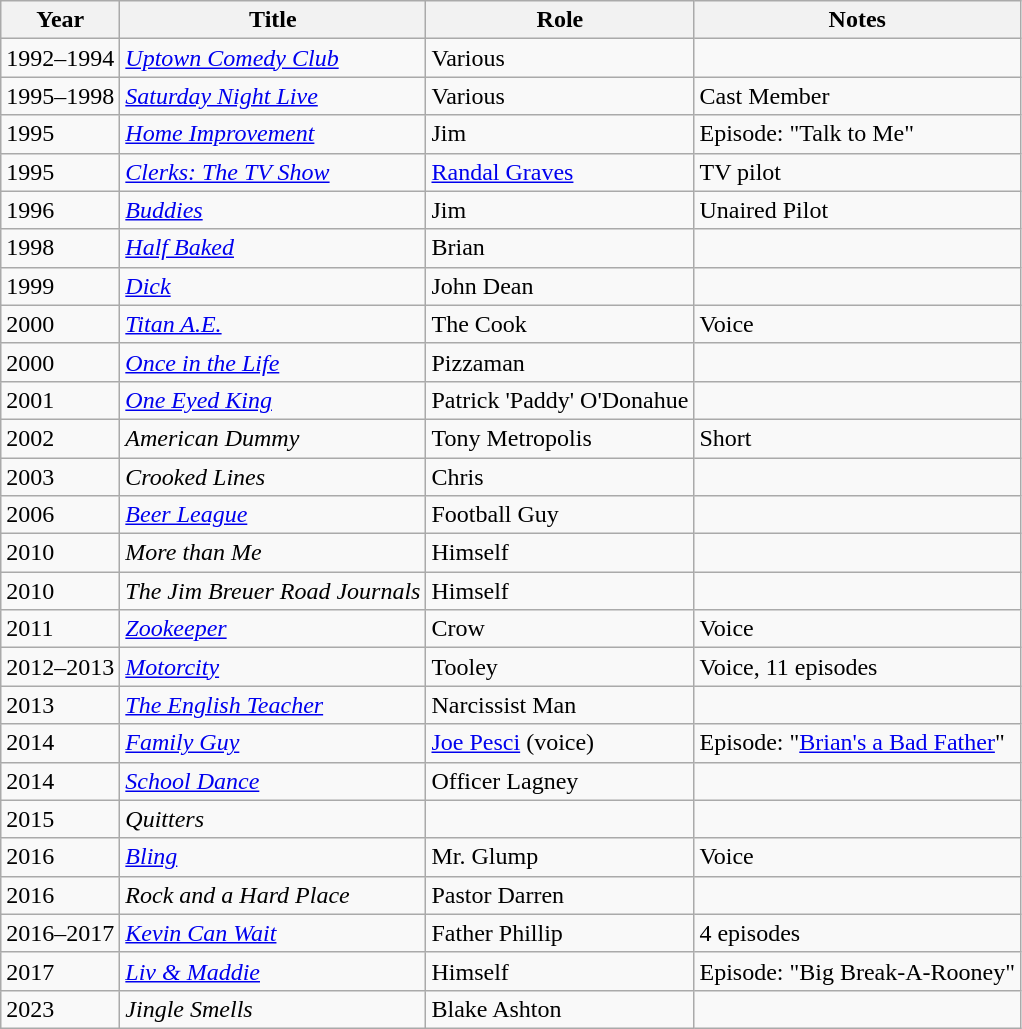<table class="wikitable">
<tr>
<th>Year</th>
<th>Title</th>
<th>Role</th>
<th>Notes</th>
</tr>
<tr>
<td>1992–1994</td>
<td><em><a href='#'>Uptown Comedy Club</a></em></td>
<td>Various</td>
<td></td>
</tr>
<tr>
<td>1995–1998</td>
<td><em><a href='#'>Saturday Night Live</a></em></td>
<td>Various</td>
<td>Cast Member</td>
</tr>
<tr>
<td>1995</td>
<td><em><a href='#'>Home Improvement</a></em></td>
<td>Jim</td>
<td>Episode: "Talk to Me"</td>
</tr>
<tr>
<td>1995</td>
<td><em><a href='#'>Clerks: The TV Show</a></em></td>
<td><a href='#'>Randal Graves</a></td>
<td>TV pilot</td>
</tr>
<tr>
<td>1996</td>
<td><em><a href='#'>Buddies</a></em></td>
<td>Jim</td>
<td>Unaired Pilot</td>
</tr>
<tr>
<td>1998</td>
<td><em><a href='#'>Half Baked</a></em></td>
<td>Brian</td>
<td></td>
</tr>
<tr>
<td>1999</td>
<td><em><a href='#'>Dick</a></em></td>
<td>John Dean</td>
<td></td>
</tr>
<tr>
<td>2000</td>
<td><em><a href='#'>Titan A.E.</a></em></td>
<td>The Cook</td>
<td>Voice</td>
</tr>
<tr>
<td>2000</td>
<td><em><a href='#'>Once in the Life</a></em></td>
<td>Pizzaman</td>
<td></td>
</tr>
<tr>
<td>2001</td>
<td><em><a href='#'>One Eyed King</a></em></td>
<td>Patrick 'Paddy' O'Donahue</td>
<td></td>
</tr>
<tr>
<td>2002</td>
<td><em>American Dummy</em></td>
<td>Tony Metropolis</td>
<td>Short</td>
</tr>
<tr>
<td>2003</td>
<td><em>Crooked Lines</em></td>
<td>Chris</td>
<td></td>
</tr>
<tr>
<td>2006</td>
<td><em><a href='#'>Beer League</a></em></td>
<td>Football Guy</td>
<td></td>
</tr>
<tr>
<td>2010</td>
<td><em>More than Me</em></td>
<td>Himself</td>
<td></td>
</tr>
<tr>
<td>2010</td>
<td><em>The Jim Breuer Road Journals</em></td>
<td>Himself</td>
<td></td>
</tr>
<tr>
<td>2011</td>
<td><em><a href='#'>Zookeeper</a></em></td>
<td>Crow</td>
<td>Voice</td>
</tr>
<tr>
<td>2012–2013</td>
<td><em><a href='#'>Motorcity</a></em></td>
<td>Tooley</td>
<td>Voice, 11 episodes</td>
</tr>
<tr>
<td>2013</td>
<td><em><a href='#'>The English Teacher</a></em></td>
<td>Narcissist Man</td>
<td></td>
</tr>
<tr>
<td>2014</td>
<td><em><a href='#'>Family Guy</a></em></td>
<td><a href='#'>Joe Pesci</a> (voice)</td>
<td>Episode: "<a href='#'>Brian's a Bad Father</a>"</td>
</tr>
<tr>
<td>2014</td>
<td><em><a href='#'>School Dance</a></em></td>
<td>Officer Lagney</td>
<td></td>
</tr>
<tr>
<td>2015</td>
<td><em>Quitters</em></td>
<td></td>
<td></td>
</tr>
<tr>
<td>2016</td>
<td><em><a href='#'>Bling</a></em></td>
<td>Mr. Glump</td>
<td>Voice</td>
</tr>
<tr>
<td>2016</td>
<td><em>Rock and a Hard Place</em></td>
<td>Pastor Darren</td>
<td></td>
</tr>
<tr>
<td>2016–2017</td>
<td><em><a href='#'>Kevin Can Wait</a></em></td>
<td>Father Phillip</td>
<td>4 episodes</td>
</tr>
<tr>
<td>2017</td>
<td><em><a href='#'>Liv & Maddie</a></em></td>
<td>Himself</td>
<td>Episode: "Big Break-A-Rooney"</td>
</tr>
<tr>
<td>2023</td>
<td><em>Jingle Smells</em></td>
<td>Blake Ashton</td>
<td></td>
</tr>
</table>
